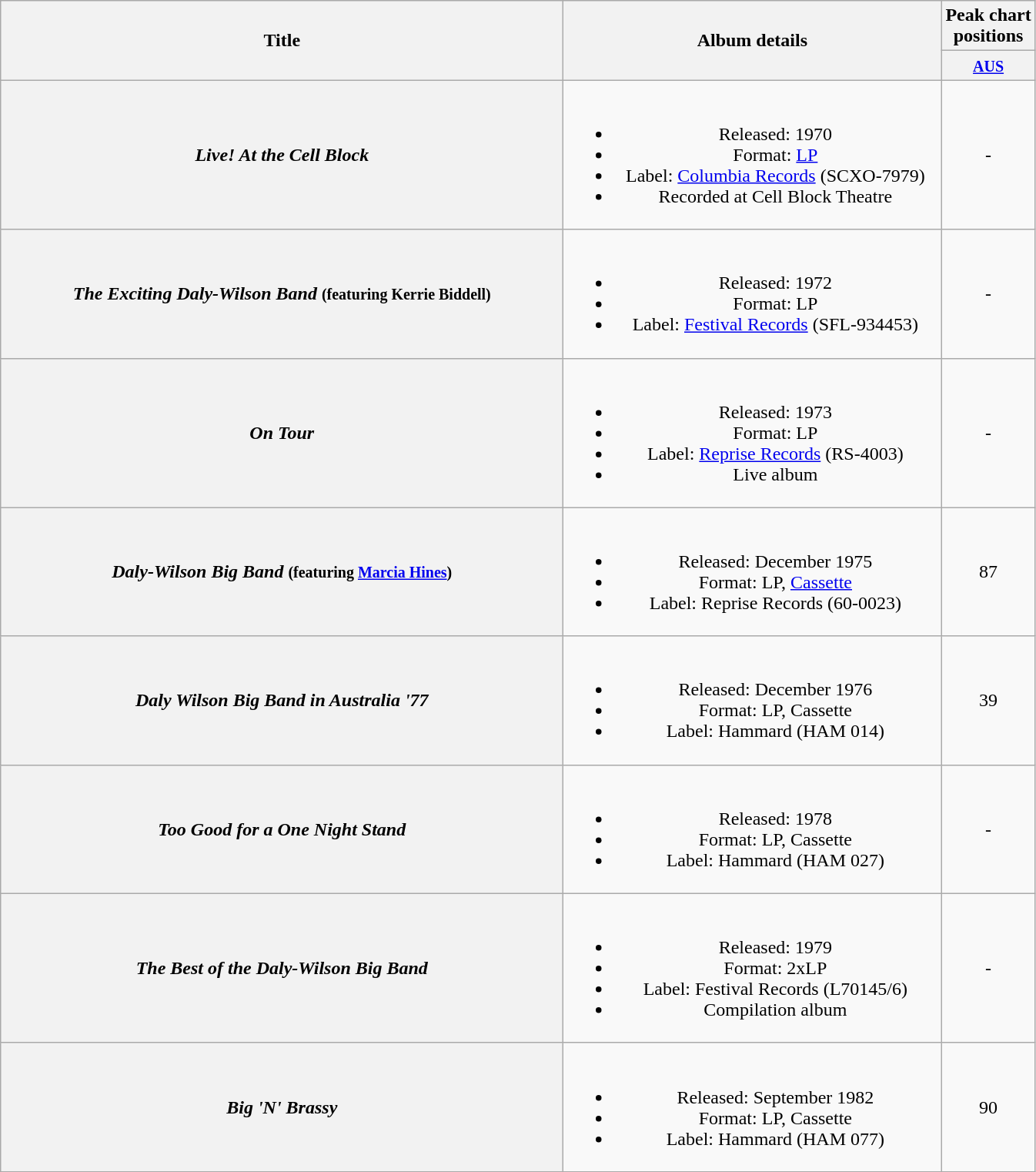<table class="wikitable plainrowheaders" style="text-align:center;" border="1">
<tr>
<th scope="col" rowspan="2" style="width:30em;">Title</th>
<th scope="col" rowspan="2" style="width:20em;">Album details</th>
<th scope="col" colspan="1">Peak chart<br>positions</th>
</tr>
<tr>
<th scope="col" style="text-align:center;"><small><a href='#'>AUS</a></small><br></th>
</tr>
<tr>
<th scope="row"><em>Live! At the Cell Block</em></th>
<td><br><ul><li>Released: 1970</li><li>Format: <a href='#'>LP</a></li><li>Label: <a href='#'>Columbia Records</a> (SCXO-7979)</li><li>Recorded at Cell Block Theatre</li></ul></td>
<td align="center">-</td>
</tr>
<tr>
<th scope="row"><em>The Exciting Daly-Wilson Band</em> <small>(featuring Kerrie Biddell)</small></th>
<td><br><ul><li>Released: 1972</li><li>Format: LP</li><li>Label: <a href='#'>Festival Records</a> (SFL-934453)</li></ul></td>
<td align="center">-</td>
</tr>
<tr>
<th scope="row"><em>On Tour</em></th>
<td><br><ul><li>Released: 1973</li><li>Format: LP</li><li>Label: <a href='#'>Reprise Records</a> (RS-4003)</li><li>Live album</li></ul></td>
<td align="center">-</td>
</tr>
<tr>
<th scope="row"><em>Daly-Wilson Big Band</em> <small>(featuring <a href='#'>Marcia Hines</a>)</small></th>
<td><br><ul><li>Released: December 1975</li><li>Format: LP, <a href='#'>Cassette</a></li><li>Label: Reprise Records (60-0023)</li></ul></td>
<td align="center">87</td>
</tr>
<tr>
<th scope="row"><em>Daly Wilson Big Band in Australia '77</em></th>
<td><br><ul><li>Released: December 1976</li><li>Format: LP, Cassette</li><li>Label: Hammard (HAM 014)</li></ul></td>
<td align="center">39</td>
</tr>
<tr>
<th scope="row"><em>Too Good for a One Night Stand</em></th>
<td><br><ul><li>Released: 1978</li><li>Format: LP, Cassette</li><li>Label: Hammard (HAM 027)</li></ul></td>
<td align="center">-</td>
</tr>
<tr>
<th scope="row"><em>The Best of the Daly-Wilson Big Band</em></th>
<td><br><ul><li>Released: 1979</li><li>Format: 2xLP</li><li>Label: Festival Records (L70145/6)</li><li>Compilation album</li></ul></td>
<td align="center">-</td>
</tr>
<tr>
<th scope="row"><em>Big 'N' Brassy</em></th>
<td><br><ul><li>Released: September 1982</li><li>Format: LP, Cassette</li><li>Label: Hammard (HAM 077)</li></ul></td>
<td align="center">90</td>
</tr>
</table>
